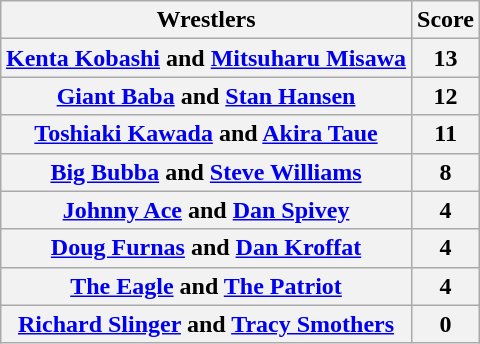<table class="wikitable" style="margin: 1em auto 1em auto">
<tr>
<th>Wrestlers</th>
<th>Score</th>
</tr>
<tr>
<th><a href='#'>Kenta Kobashi</a> and <a href='#'>Mitsuharu Misawa</a></th>
<th>13</th>
</tr>
<tr>
<th><a href='#'>Giant Baba</a> and <a href='#'>Stan Hansen</a></th>
<th>12</th>
</tr>
<tr>
<th><a href='#'>Toshiaki Kawada</a> and <a href='#'>Akira Taue</a></th>
<th>11</th>
</tr>
<tr>
<th><a href='#'>Big Bubba</a> and <a href='#'>Steve Williams</a></th>
<th>8</th>
</tr>
<tr>
<th><a href='#'>Johnny Ace</a> and <a href='#'>Dan Spivey</a></th>
<th>4</th>
</tr>
<tr>
<th><a href='#'>Doug Furnas</a> and <a href='#'>Dan Kroffat</a></th>
<th>4</th>
</tr>
<tr>
<th><a href='#'>The Eagle</a> and <a href='#'>The Patriot</a></th>
<th>4</th>
</tr>
<tr>
<th><a href='#'>Richard Slinger</a> and <a href='#'>Tracy Smothers</a></th>
<th>0</th>
</tr>
</table>
